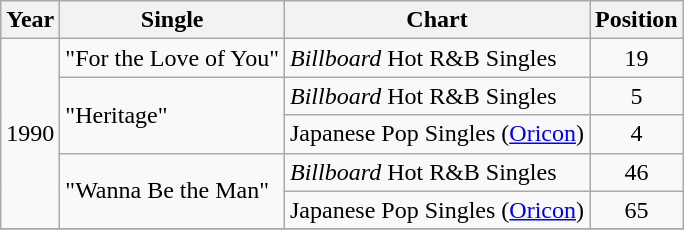<table class="wikitable">
<tr>
<th>Year</th>
<th>Single</th>
<th>Chart</th>
<th>Position</th>
</tr>
<tr>
<td rowspan="5">1990</td>
<td>"For the Love of You"</td>
<td><em>Billboard</em> Hot R&B Singles</td>
<td align="center">19</td>
</tr>
<tr>
<td rowspan="2">"Heritage"</td>
<td><em>Billboard</em> Hot R&B Singles</td>
<td align="center">5</td>
</tr>
<tr>
<td>Japanese Pop Singles (<a href='#'>Oricon</a>)</td>
<td align="center">4</td>
</tr>
<tr>
<td rowspan="2">"Wanna Be the Man"</td>
<td><em>Billboard</em> Hot R&B Singles</td>
<td align="center">46</td>
</tr>
<tr>
<td>Japanese Pop Singles (<a href='#'>Oricon</a>)</td>
<td align="center">65</td>
</tr>
<tr>
</tr>
</table>
